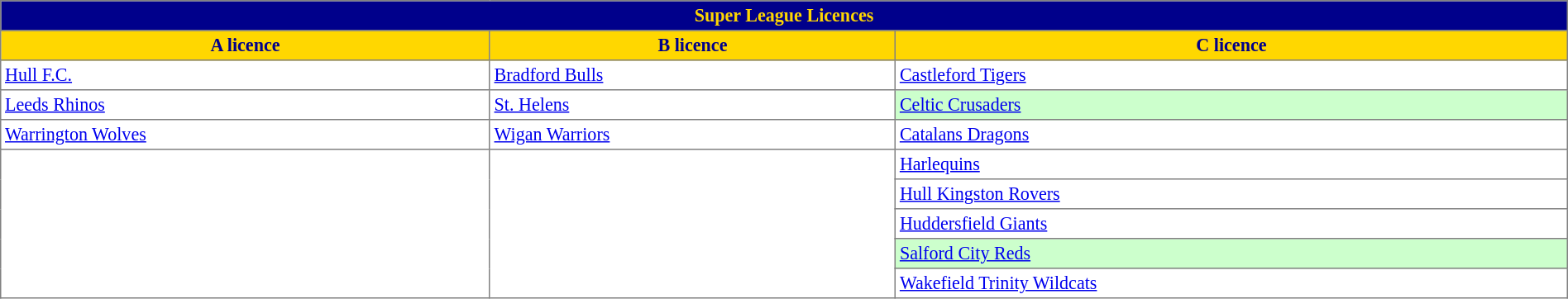<table border="1" cellpadding="3" cellspacing="0" style="border-collapse:collapse; font-size:92%; width:100%;">
<tr style="background:darkblue;">
<th colspan=3 style="color:gold;">Super League Licences</th>
</tr>
<tr style="background:gold;">
<th style="color:darkblue;" "width:21%;">A licence</th>
<th style="color:darkblue;" "width:21%;">B licence</th>
<th style="color:darkblue;" "width:21%;">C licence</th>
</tr>
<tr>
<td> <a href='#'>Hull F.C.</a></td>
<td> <a href='#'>Bradford Bulls</a></td>
<td> <a href='#'>Castleford Tigers</a></td>
</tr>
<tr>
<td> <a href='#'>Leeds Rhinos</a></td>
<td> <a href='#'>St. Helens</a></td>
<td style="background:#cfc;"> <a href='#'>Celtic Crusaders</a> </td>
</tr>
<tr>
<td> <a href='#'>Warrington Wolves</a></td>
<td> <a href='#'>Wigan Warriors</a></td>
<td> <a href='#'>Catalans Dragons</a></td>
</tr>
<tr>
<td rowspan=9></td>
<td rowspan=10></td>
<td> <a href='#'>Harlequins</a></td>
</tr>
<tr>
<td> <a href='#'>Hull Kingston Rovers</a></td>
</tr>
<tr>
<td> <a href='#'>Huddersfield Giants</a></td>
</tr>
<tr>
<td style="background:#cfc;"> <a href='#'>Salford City Reds</a> </td>
</tr>
<tr>
<td> <a href='#'>Wakefield Trinity Wildcats</a></td>
</tr>
</table>
